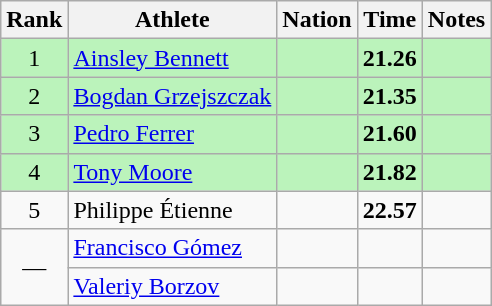<table class="wikitable sortable" style="text-align:center">
<tr>
<th>Rank</th>
<th>Athlete</th>
<th>Nation</th>
<th>Time</th>
<th>Notes</th>
</tr>
<tr style="background:#bbf3bb;">
<td>1</td>
<td align=left><a href='#'>Ainsley Bennett</a></td>
<td align=left></td>
<td><strong>21.26</strong></td>
<td></td>
</tr>
<tr style="background:#bbf3bb;">
<td>2</td>
<td align=left><a href='#'>Bogdan Grzejszczak</a></td>
<td align=left></td>
<td><strong>21.35</strong></td>
<td></td>
</tr>
<tr style="background:#bbf3bb;">
<td>3</td>
<td align=left><a href='#'>Pedro Ferrer</a></td>
<td align=left></td>
<td><strong>21.60</strong></td>
<td></td>
</tr>
<tr style="background:#bbf3bb;">
<td>4</td>
<td align=left><a href='#'>Tony Moore</a></td>
<td align=left></td>
<td><strong>21.82</strong></td>
<td></td>
</tr>
<tr>
<td>5</td>
<td align=left>Philippe Étienne</td>
<td align=left></td>
<td><strong>22.57</strong></td>
<td></td>
</tr>
<tr>
<td rowspan=2 data-sort-value=6>—</td>
<td align=left><a href='#'>Francisco Gómez</a></td>
<td align=left></td>
<td data-sort-value=99.99></td>
<td></td>
</tr>
<tr>
<td align=left><a href='#'>Valeriy Borzov</a></td>
<td align=left></td>
<td data-sort-value=99.99></td>
<td></td>
</tr>
</table>
